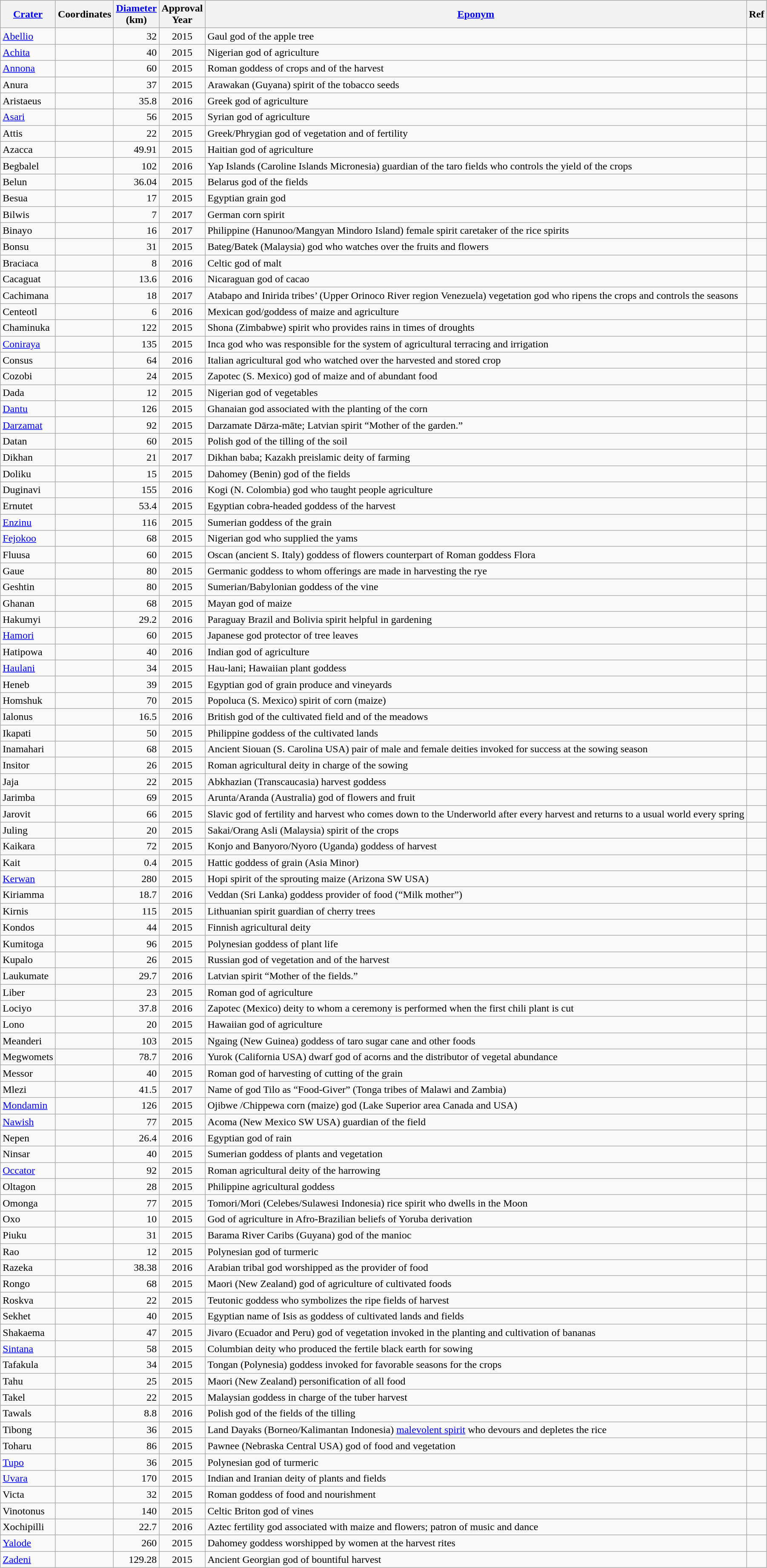<table class="wikitable sortable">
<tr>
<th><a href='#'>Crater</a></th>
<th>Coordinates</th>
<th><a href='#'>Diameter</a><br>(km)</th>
<th>Approval<br>Year</th>
<th class="unsortable"><a href='#'>Eponym</a></th>
<th class="unsortable">Ref</th>
</tr>
<tr id="Abellio">
<td><a href='#'>Abellio</a></td>
<td></td>
<td align=right>32</td>
<td align=center>2015</td>
<td>Gaul god of the apple tree</td>
<td></td>
</tr>
<tr id="Achita">
<td><a href='#'>Achita</a></td>
<td></td>
<td align=right>40</td>
<td align=center>2015</td>
<td>Nigerian god of agriculture</td>
<td></td>
</tr>
<tr id="Annona">
<td><a href='#'>Annona</a></td>
<td></td>
<td align=right>60</td>
<td align=center>2015</td>
<td>Roman goddess of crops and of the harvest</td>
<td></td>
</tr>
<tr id="Anura">
<td>Anura</td>
<td></td>
<td align=right>37</td>
<td align=center>2015</td>
<td>Arawakan (Guyana) spirit of the tobacco seeds</td>
<td></td>
</tr>
<tr id="Aristaeus">
<td>Aristaeus</td>
<td></td>
<td align=right>35.8</td>
<td align=center>2016</td>
<td>Greek god of agriculture</td>
<td></td>
</tr>
<tr id="Asari">
<td><a href='#'>Asari</a></td>
<td></td>
<td align=right>56</td>
<td align=center>2015</td>
<td>Syrian god of agriculture</td>
<td></td>
</tr>
<tr id="Attis">
<td>Attis</td>
<td></td>
<td align=right>22</td>
<td align=center>2015</td>
<td>Greek/Phrygian god of vegetation and of fertility</td>
<td></td>
</tr>
<tr id="Azacca">
<td>Azacca</td>
<td></td>
<td align=right>49.91</td>
<td align=center>2015</td>
<td>Haitian god of agriculture</td>
<td></td>
</tr>
<tr id="Begbalel">
<td>Begbalel</td>
<td></td>
<td align=right>102</td>
<td align=center>2016</td>
<td>Yap Islands (Caroline Islands Micronesia) guardian of the taro fields who controls the yield of the crops</td>
<td></td>
</tr>
<tr id="Belun">
<td>Belun</td>
<td></td>
<td align=right>36.04</td>
<td align=center>2015</td>
<td>Belarus god of the fields</td>
<td></td>
</tr>
<tr id="Besua">
<td>Besua</td>
<td></td>
<td align=right>17</td>
<td align=center>2015</td>
<td>Egyptian grain god</td>
<td></td>
</tr>
<tr id="Bilwis">
<td>Bilwis</td>
<td></td>
<td align=right>7</td>
<td align=center>2017</td>
<td>German corn spirit</td>
<td></td>
</tr>
<tr id="Binayo">
<td>Binayo</td>
<td></td>
<td align=right>16</td>
<td align=center>2017</td>
<td>Philippine (Hanunoo/Mangyan Mindoro Island) female spirit caretaker of the rice spirits</td>
<td></td>
</tr>
<tr id="Bonsu">
<td>Bonsu</td>
<td></td>
<td align=right>31</td>
<td align=center>2015</td>
<td>Bateg/Batek (Malaysia) god who watches over the fruits and flowers</td>
<td></td>
</tr>
<tr id="Braciaca">
<td>Braciaca</td>
<td></td>
<td align=right>8</td>
<td align=center>2016</td>
<td>Celtic god of malt</td>
<td></td>
</tr>
<tr id="Cacaguat">
<td>Cacaguat</td>
<td></td>
<td align=right>13.6</td>
<td align=center>2016</td>
<td>Nicaraguan god of cacao</td>
<td></td>
</tr>
<tr id="Cachimana">
<td>Cachimana</td>
<td></td>
<td align=right>18</td>
<td align=center>2017</td>
<td>Atabapo and Inirida tribes’ (Upper Orinoco River region Venezuela) vegetation god who ripens the crops and controls the seasons</td>
<td></td>
</tr>
<tr id="Centeotl">
<td>Centeotl</td>
<td></td>
<td align=right>6</td>
<td align=center>2016</td>
<td>Mexican god/goddess of maize and agriculture</td>
<td></td>
</tr>
<tr id="Chaminuka">
<td>Chaminuka</td>
<td></td>
<td align=right>122</td>
<td align=center>2015</td>
<td>Shona (Zimbabwe) spirit who provides rains in times of droughts</td>
<td></td>
</tr>
<tr id="Coniraya">
<td><a href='#'>Coniraya</a></td>
<td></td>
<td align=right>135</td>
<td align=center>2015</td>
<td>Inca god who was responsible for the system of agricultural terracing and irrigation</td>
<td></td>
</tr>
<tr id="Consus">
<td>Consus</td>
<td></td>
<td align=right>64</td>
<td align=center>2016</td>
<td>Italian agricultural god who watched over the harvested and stored crop</td>
<td></td>
</tr>
<tr id="Cozobi">
<td>Cozobi</td>
<td></td>
<td align=right>24</td>
<td align=center>2015</td>
<td>Zapotec (S. Mexico) god of maize and of abundant food</td>
<td></td>
</tr>
<tr id="Dada">
<td>Dada</td>
<td></td>
<td align=right>12</td>
<td align=center>2015</td>
<td>Nigerian god of vegetables</td>
<td></td>
</tr>
<tr id="Dantu">
<td><a href='#'>Dantu</a></td>
<td></td>
<td align=right>126</td>
<td align=center>2015</td>
<td>Ghanaian god associated with the planting of the corn</td>
<td></td>
</tr>
<tr id="Darzamat">
<td><a href='#'>Darzamat</a></td>
<td></td>
<td align=right>92</td>
<td align=center>2015</td>
<td>Darzamate Dārza-māte; Latvian spirit “Mother of the garden.”</td>
<td></td>
</tr>
<tr id="Datan">
<td>Datan</td>
<td></td>
<td align=right>60</td>
<td align=center>2015</td>
<td>Polish god of the tilling of the soil</td>
<td></td>
</tr>
<tr id="Dikhan">
<td>Dikhan</td>
<td></td>
<td align=right>21</td>
<td align=center>2017</td>
<td>Dikhan baba; Kazakh preislamic deity of farming</td>
<td></td>
</tr>
<tr id="Doliku">
<td>Doliku</td>
<td></td>
<td align=right>15</td>
<td align=center>2015</td>
<td>Dahomey (Benin) god of the fields</td>
<td></td>
</tr>
<tr id="Duginavi">
<td>Duginavi</td>
<td></td>
<td align=right>155</td>
<td align=center>2016</td>
<td>Kogi (N. Colombia) god who taught people agriculture</td>
<td></td>
</tr>
<tr id="Ernutet">
<td>Ernutet</td>
<td></td>
<td align=right>53.4</td>
<td align=center>2015</td>
<td>Egyptian cobra-headed goddess of the harvest</td>
<td></td>
</tr>
<tr id="Ezinu">
<td><a href='#'>Enzinu</a></td>
<td></td>
<td align=right>116</td>
<td align=center>2015</td>
<td>Sumerian goddess of the grain</td>
<td></td>
</tr>
<tr id="Fejokoo">
<td><a href='#'>Fejokoo</a></td>
<td></td>
<td align=right>68</td>
<td align=center>2015</td>
<td>Nigerian god who supplied the yams</td>
<td></td>
</tr>
<tr id="Fluusa">
<td>Fluusa</td>
<td></td>
<td align=right>60</td>
<td align=center>2015</td>
<td>Oscan (ancient S. Italy) goddess of flowers counterpart of Roman goddess Flora</td>
<td></td>
</tr>
<tr id="Gaue">
<td>Gaue</td>
<td></td>
<td align=right>80</td>
<td align=center>2015</td>
<td>Germanic goddess to whom offerings are made in harvesting the rye</td>
<td></td>
</tr>
<tr id="Geshtin">
<td>Geshtin</td>
<td></td>
<td align=right>80</td>
<td align=center>2015</td>
<td>Sumerian/Babylonian goddess of the vine</td>
<td></td>
</tr>
<tr id="Ghanan">
<td>Ghanan</td>
<td></td>
<td align=right>68</td>
<td align=center>2015</td>
<td>Mayan god of maize</td>
<td></td>
</tr>
<tr id="Hakumyi">
<td>Hakumyi</td>
<td></td>
<td align=right>29.2</td>
<td align=center>2016</td>
<td>Paraguay Brazil and Bolivia spirit helpful in gardening</td>
<td></td>
</tr>
<tr id="Hamori">
<td><a href='#'>Hamori</a></td>
<td></td>
<td align=right>60</td>
<td align=center>2015</td>
<td>Japanese god protector of tree leaves</td>
<td></td>
</tr>
<tr id="Hatipowa">
<td>Hatipowa</td>
<td></td>
<td align=right>40</td>
<td align=center>2016</td>
<td>Indian god of agriculture</td>
<td></td>
</tr>
<tr id="Haulani">
<td><a href='#'>Haulani</a></td>
<td></td>
<td align=right>34</td>
<td align=center>2015</td>
<td>Hau-lani; Hawaiian plant goddess</td>
<td></td>
</tr>
<tr id="Heneb">
<td>Heneb</td>
<td></td>
<td align=right>39</td>
<td align=center>2015</td>
<td>Egyptian god of grain produce and vineyards</td>
<td></td>
</tr>
<tr id="Homshuk">
<td>Homshuk</td>
<td></td>
<td align=right>70</td>
<td align=center>2015</td>
<td>Popoluca (S. Mexico) spirit of corn (maize)</td>
<td></td>
</tr>
<tr id="Ialonus">
<td>Ialonus</td>
<td></td>
<td align=right>16.5</td>
<td align=center>2016</td>
<td>British god of the cultivated field and of the meadows</td>
<td></td>
</tr>
<tr id="Ikapati">
<td>Ikapati</td>
<td></td>
<td align=right>50</td>
<td align=center>2015</td>
<td>Philippine goddess of the cultivated lands</td>
<td></td>
</tr>
<tr id="Inamahari">
<td>Inamahari</td>
<td></td>
<td align=right>68</td>
<td align=center>2015</td>
<td>Ancient Siouan (S. Carolina USA) pair of male and female deities invoked for success at the sowing season</td>
<td></td>
</tr>
<tr id="Insitor">
<td>Insitor</td>
<td></td>
<td align=right>26</td>
<td align=center>2015</td>
<td>Roman agricultural deity in charge of the sowing</td>
<td></td>
</tr>
<tr id="Jaja">
<td>Jaja</td>
<td></td>
<td align=right>22</td>
<td align=center>2015</td>
<td>Abkhazian (Transcaucasia) harvest goddess</td>
<td></td>
</tr>
<tr id="Jarimba">
<td>Jarimba</td>
<td></td>
<td align=right>69</td>
<td align=center>2015</td>
<td>Arunta/Aranda (Australia) god of flowers and fruit</td>
<td></td>
</tr>
<tr id="Jarovit">
<td>Jarovit</td>
<td></td>
<td align=right>66</td>
<td align=center>2015</td>
<td>Slavic god of fertility and harvest who comes down to the Underworld after every harvest and returns to a usual world every spring</td>
<td></td>
</tr>
<tr id="Juling">
<td>Juling</td>
<td></td>
<td align=right>20</td>
<td align=center>2015</td>
<td>Sakai/Orang Asli (Malaysia) spirit of the crops</td>
<td></td>
</tr>
<tr id="Kaikara">
<td>Kaikara</td>
<td></td>
<td align=right>72</td>
<td align=center>2015</td>
<td>Konjo and Banyoro/Nyoro (Uganda) goddess of harvest</td>
<td></td>
</tr>
<tr id="Kait">
<td>Kait</td>
<td></td>
<td align=right>0.4</td>
<td align=center>2015</td>
<td>Hattic goddess of grain (Asia Minor)</td>
<td></td>
</tr>
<tr id="Kerwan">
<td><a href='#'>Kerwan</a></td>
<td></td>
<td align=right>280</td>
<td align=center>2015</td>
<td>Hopi spirit of the sprouting maize (Arizona SW USA)</td>
<td></td>
</tr>
<tr id="Kiriamma">
<td>Kiriamma</td>
<td></td>
<td align=right>18.7</td>
<td align=center>2016</td>
<td>Veddan (Sri Lanka) goddess provider of food (“Milk mother”)</td>
<td></td>
</tr>
<tr id="Kirnis">
<td>Kirnis</td>
<td></td>
<td align=right>115</td>
<td align=center>2015</td>
<td>Lithuanian spirit guardian of cherry trees</td>
<td></td>
</tr>
<tr id="Kondos">
<td>Kondos</td>
<td></td>
<td align=right>44</td>
<td align=center>2015</td>
<td>Finnish agricultural deity</td>
<td></td>
</tr>
<tr id="Kumitoga">
<td>Kumitoga</td>
<td></td>
<td align=right>96</td>
<td align=center>2015</td>
<td>Polynesian goddess of plant life</td>
<td></td>
</tr>
<tr id="Kupalo">
<td>Kupalo</td>
<td></td>
<td align=right>26</td>
<td align=center>2015</td>
<td>Russian god of vegetation and of the harvest</td>
<td></td>
</tr>
<tr id="Laukumate">
<td>Laukumate</td>
<td></td>
<td align=right>29.7</td>
<td align=center>2016</td>
<td>Latvian spirit “Mother of the fields.”</td>
<td></td>
</tr>
<tr id="Liber">
<td>Liber</td>
<td></td>
<td align=right>23</td>
<td align=center>2015</td>
<td>Roman god of agriculture</td>
<td></td>
</tr>
<tr id="Lociyo">
<td>Lociyo</td>
<td></td>
<td align=right>37.8</td>
<td align=center>2016</td>
<td>Zapotec (Mexico) deity to whom a ceremony is performed when the first chili plant is cut</td>
<td></td>
</tr>
<tr id="Lono">
<td>Lono</td>
<td></td>
<td align=right>20</td>
<td align=center>2015</td>
<td>Hawaiian god of agriculture</td>
<td></td>
</tr>
<tr id="Meanderi">
<td>Meanderi</td>
<td></td>
<td align=right>103</td>
<td align=center>2015</td>
<td>Ngaing (New Guinea) goddess of taro sugar cane and other foods</td>
<td></td>
</tr>
<tr id="Megwomets">
<td>Megwomets</td>
<td></td>
<td align=right>78.7</td>
<td align=center>2016</td>
<td>Yurok (California USA) dwarf god of acorns and the distributor of vegetal abundance</td>
<td></td>
</tr>
<tr id="Messor">
<td>Messor</td>
<td></td>
<td align=right>40</td>
<td align=center>2015</td>
<td>Roman god of harvesting of cutting of the grain</td>
<td></td>
</tr>
<tr id="Mlezi">
<td>Mlezi</td>
<td></td>
<td align=right>41.5</td>
<td align=center>2017</td>
<td>Name of god Tilo as “Food-Giver” (Tonga tribes of Malawi and Zambia)</td>
<td></td>
</tr>
<tr id="Mondamin">
<td><a href='#'>Mondamin</a></td>
<td></td>
<td align=right>126</td>
<td align=center>2015</td>
<td>Ojibwe /Chippewa corn (maize) god (Lake Superior area Canada and USA)</td>
<td></td>
</tr>
<tr id="Nawish">
<td><a href='#'>Nawish</a></td>
<td></td>
<td align=right>77</td>
<td align=center>2015</td>
<td>Acoma (New Mexico SW USA) guardian of the field</td>
<td></td>
</tr>
<tr id="Nepen">
<td>Nepen</td>
<td></td>
<td align=right>26.4</td>
<td align=center>2016</td>
<td>Egyptian god of rain</td>
<td></td>
</tr>
<tr id="Ninsar">
<td>Ninsar</td>
<td></td>
<td align=right>40</td>
<td align=center>2015</td>
<td>Sumerian goddess of plants and vegetation</td>
<td></td>
</tr>
<tr id="Occator">
<td><a href='#'>Occator</a></td>
<td></td>
<td align=right>92</td>
<td align=center>2015</td>
<td>Roman agricultural deity of the harrowing</td>
<td></td>
</tr>
<tr id="Oltagon">
<td>Oltagon</td>
<td></td>
<td align=right>28</td>
<td align=center>2015</td>
<td>Philippine agricultural goddess</td>
<td></td>
</tr>
<tr id="Omonga">
<td>Omonga</td>
<td></td>
<td align=right>77</td>
<td align=center>2015</td>
<td>Tomori/Mori (Celebes/Sulawesi Indonesia) rice spirit who dwells in the Moon</td>
<td></td>
</tr>
<tr id="Oxo">
<td>Oxo</td>
<td></td>
<td align=right>10</td>
<td align=center>2015</td>
<td>God of agriculture in Afro-Brazilian beliefs of Yoruba derivation</td>
<td></td>
</tr>
<tr id="Piuku">
<td>Piuku</td>
<td></td>
<td align=right>31</td>
<td align=center>2015</td>
<td>Barama River Caribs (Guyana) god of the manioc</td>
<td></td>
</tr>
<tr id="Rao">
<td>Rao</td>
<td></td>
<td align=right>12</td>
<td align=center>2015</td>
<td>Polynesian god of turmeric</td>
<td></td>
</tr>
<tr id="Razeka">
<td>Razeka</td>
<td></td>
<td align=right>38.38</td>
<td align=center>2016</td>
<td>Arabian tribal god worshipped as the provider of food</td>
<td></td>
</tr>
<tr id="Rongo">
<td>Rongo</td>
<td></td>
<td align=right>68</td>
<td align=center>2015</td>
<td>Maori (New Zealand) god of agriculture of cultivated foods</td>
<td></td>
</tr>
<tr id="Roskva">
<td>Roskva</td>
<td></td>
<td align=right>22</td>
<td align=center>2015</td>
<td>Teutonic goddess who symbolizes the ripe fields of harvest</td>
<td></td>
</tr>
<tr id="Sekhet">
<td>Sekhet</td>
<td></td>
<td align=right>40</td>
<td align=center>2015</td>
<td>Egyptian name of Isis as goddess of cultivated lands and fields</td>
<td></td>
</tr>
<tr id="Shakaema">
<td>Shakaema</td>
<td></td>
<td align=right>47</td>
<td align=center>2015</td>
<td>Jivaro (Ecuador and Peru) god of vegetation invoked in the planting and cultivation of bananas</td>
<td></td>
</tr>
<tr id="Sintana">
<td><a href='#'>Sintana</a></td>
<td></td>
<td align=right>58</td>
<td align=center>2015</td>
<td>Columbian deity who produced the fertile black earth for sowing</td>
<td></td>
</tr>
<tr id="Tafakula">
<td>Tafakula</td>
<td></td>
<td align=right>34</td>
<td align=center>2015</td>
<td>Tongan (Polynesia) goddess invoked for favorable seasons for the crops</td>
<td></td>
</tr>
<tr id="Tahu">
<td>Tahu</td>
<td></td>
<td align=right>25</td>
<td align=center>2015</td>
<td>Maori (New Zealand) personification of all food</td>
<td></td>
</tr>
<tr id="Takel">
<td>Takel</td>
<td></td>
<td align=right>22</td>
<td align=center>2015</td>
<td>Malaysian goddess in charge of the tuber harvest</td>
<td></td>
</tr>
<tr id="Tawals">
<td>Tawals</td>
<td></td>
<td align=right>8.8</td>
<td align=center>2016</td>
<td>Polish god of the fields of the tilling</td>
<td></td>
</tr>
<tr id="Tibong">
<td>Tibong</td>
<td></td>
<td align=right>36</td>
<td align=center>2015</td>
<td>Land Dayaks (Borneo/Kalimantan Indonesia) <a href='#'>malevolent spirit</a> who devours and depletes the rice</td>
<td></td>
</tr>
<tr id="Toharu">
<td>Toharu</td>
<td></td>
<td align=right>86</td>
<td align=center>2015</td>
<td>Pawnee (Nebraska Central USA) god of food and vegetation</td>
<td></td>
</tr>
<tr id="Tupo">
<td><a href='#'>Tupo</a></td>
<td></td>
<td align=right>36</td>
<td align=center>2015</td>
<td>Polynesian god of turmeric</td>
<td></td>
</tr>
<tr id="Urvara">
<td><a href='#'>Uvara</a></td>
<td></td>
<td align=right>170</td>
<td align=center>2015</td>
<td>Indian and Iranian deity of plants and fields</td>
<td></td>
</tr>
<tr id="Victa">
<td>Victa</td>
<td></td>
<td align=right>32</td>
<td align=center>2015</td>
<td>Roman goddess of food and nourishment</td>
<td></td>
</tr>
<tr id="Vinotonus">
<td>Vinotonus</td>
<td></td>
<td align=right>140</td>
<td align=center>2015</td>
<td>Celtic Briton god of vines</td>
<td></td>
</tr>
<tr id="Xochipilli">
<td>Xochipilli</td>
<td></td>
<td align=right>22.7</td>
<td align=center>2016</td>
<td>Aztec fertility god associated with maize and flowers; patron of music and dance</td>
<td></td>
</tr>
<tr id="Yalode">
<td><a href='#'>Yalode</a></td>
<td></td>
<td align=right>260</td>
<td align=center>2015</td>
<td>Dahomey goddess worshipped by women at the harvest rites</td>
<td></td>
</tr>
<tr id="Zadeni">
<td><a href='#'>Zadeni</a></td>
<td></td>
<td align=right>129.28</td>
<td align=center>2015</td>
<td>Ancient Georgian god of bountiful harvest</td>
<td></td>
</tr>
</table>
